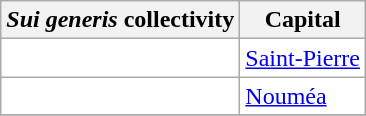<table class="wikitable" style="background-color:#fff;">
<tr>
<th><em>Sui generis</em> collectivity</th>
<th>Capital</th>
</tr>
<tr>
<td></td>
<td><a href='#'>Saint-Pierre</a></td>
</tr>
<tr>
<td></td>
<td><a href='#'>Nouméa</a></td>
</tr>
<tr>
</tr>
</table>
